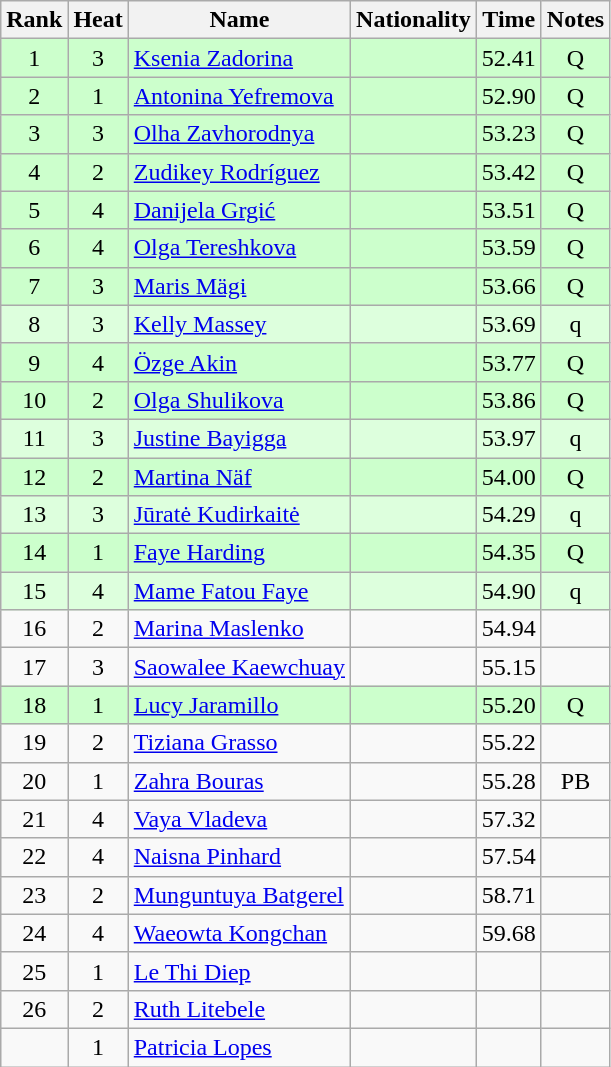<table class="wikitable sortable" style="text-align:center">
<tr>
<th>Rank</th>
<th>Heat</th>
<th>Name</th>
<th>Nationality</th>
<th>Time</th>
<th>Notes</th>
</tr>
<tr bgcolor=ccffcc>
<td>1</td>
<td>3</td>
<td align=left><a href='#'>Ksenia Zadorina</a></td>
<td align=left></td>
<td>52.41</td>
<td>Q</td>
</tr>
<tr bgcolor=ccffcc>
<td>2</td>
<td>1</td>
<td align=left><a href='#'>Antonina Yefremova</a></td>
<td align=left></td>
<td>52.90</td>
<td>Q</td>
</tr>
<tr bgcolor=ccffcc>
<td>3</td>
<td>3</td>
<td align=left><a href='#'>Olha Zavhorodnya</a></td>
<td align=left></td>
<td>53.23</td>
<td>Q</td>
</tr>
<tr bgcolor=ccffcc>
<td>4</td>
<td>2</td>
<td align=left><a href='#'>Zudikey Rodríguez</a></td>
<td align=left></td>
<td>53.42</td>
<td>Q</td>
</tr>
<tr bgcolor=ccffcc>
<td>5</td>
<td>4</td>
<td align=left><a href='#'>Danijela Grgić</a></td>
<td align=left></td>
<td>53.51</td>
<td>Q</td>
</tr>
<tr bgcolor=ccffcc>
<td>6</td>
<td>4</td>
<td align=left><a href='#'>Olga Tereshkova</a></td>
<td align=left></td>
<td>53.59</td>
<td>Q</td>
</tr>
<tr bgcolor=ccffcc>
<td>7</td>
<td>3</td>
<td align=left><a href='#'>Maris Mägi</a></td>
<td align=left></td>
<td>53.66</td>
<td>Q</td>
</tr>
<tr bgcolor=ddffdd>
<td>8</td>
<td>3</td>
<td align=left><a href='#'>Kelly Massey</a></td>
<td align=left></td>
<td>53.69</td>
<td>q</td>
</tr>
<tr bgcolor=ccffcc>
<td>9</td>
<td>4</td>
<td align=left><a href='#'>Özge Akin</a></td>
<td align=left></td>
<td>53.77</td>
<td>Q</td>
</tr>
<tr bgcolor=ccffcc>
<td>10</td>
<td>2</td>
<td align=left><a href='#'>Olga Shulikova</a></td>
<td align=left></td>
<td>53.86</td>
<td>Q</td>
</tr>
<tr bgcolor=ddffdd>
<td>11</td>
<td>3</td>
<td align=left><a href='#'>Justine Bayigga</a></td>
<td align=left></td>
<td>53.97</td>
<td>q</td>
</tr>
<tr bgcolor=ccffcc>
<td>12</td>
<td>2</td>
<td align=left><a href='#'>Martina Näf</a></td>
<td align=left></td>
<td>54.00</td>
<td>Q</td>
</tr>
<tr bgcolor=ddffdd>
<td>13</td>
<td>3</td>
<td align=left><a href='#'>Jūratė Kudirkaitė</a></td>
<td align=left></td>
<td>54.29</td>
<td>q</td>
</tr>
<tr bgcolor=ccffcc>
<td>14</td>
<td>1</td>
<td align=left><a href='#'>Faye Harding</a></td>
<td align=left></td>
<td>54.35</td>
<td>Q</td>
</tr>
<tr bgcolor=ddffdd>
<td>15</td>
<td>4</td>
<td align=left><a href='#'>Mame Fatou Faye</a></td>
<td align=left></td>
<td>54.90</td>
<td>q</td>
</tr>
<tr>
<td>16</td>
<td>2</td>
<td align=left><a href='#'>Marina Maslenko</a></td>
<td align=left></td>
<td>54.94</td>
<td></td>
</tr>
<tr>
<td>17</td>
<td>3</td>
<td align=left><a href='#'>Saowalee Kaewchuay</a></td>
<td align=left></td>
<td>55.15</td>
<td></td>
</tr>
<tr bgcolor=ccffcc>
<td>18</td>
<td>1</td>
<td align=left><a href='#'>Lucy Jaramillo</a></td>
<td align=left></td>
<td>55.20</td>
<td>Q</td>
</tr>
<tr>
<td>19</td>
<td>2</td>
<td align=left><a href='#'>Tiziana Grasso</a></td>
<td align=left></td>
<td>55.22</td>
<td></td>
</tr>
<tr>
<td>20</td>
<td>1</td>
<td align=left><a href='#'>Zahra Bouras</a></td>
<td align=left></td>
<td>55.28</td>
<td>PB</td>
</tr>
<tr>
<td>21</td>
<td>4</td>
<td align=left><a href='#'>Vaya Vladeva</a></td>
<td align=left></td>
<td>57.32</td>
<td></td>
</tr>
<tr>
<td>22</td>
<td>4</td>
<td align=left><a href='#'>Naisna Pinhard</a></td>
<td align=left></td>
<td>57.54</td>
<td></td>
</tr>
<tr>
<td>23</td>
<td>2</td>
<td align=left><a href='#'>Munguntuya Batgerel</a></td>
<td align=left></td>
<td>58.71</td>
<td></td>
</tr>
<tr>
<td>24</td>
<td>4</td>
<td align=left><a href='#'>Waeowta Kongchan</a></td>
<td align=left></td>
<td>59.68</td>
<td></td>
</tr>
<tr>
<td>25</td>
<td>1</td>
<td align=left><a href='#'>Le Thi Diep</a></td>
<td align=left></td>
<td></td>
<td></td>
</tr>
<tr>
<td>26</td>
<td>2</td>
<td align=left><a href='#'>Ruth Litebele</a></td>
<td align=left></td>
<td></td>
<td></td>
</tr>
<tr>
<td></td>
<td>1</td>
<td align=left><a href='#'>Patricia Lopes</a></td>
<td align=left></td>
<td></td>
<td></td>
</tr>
</table>
